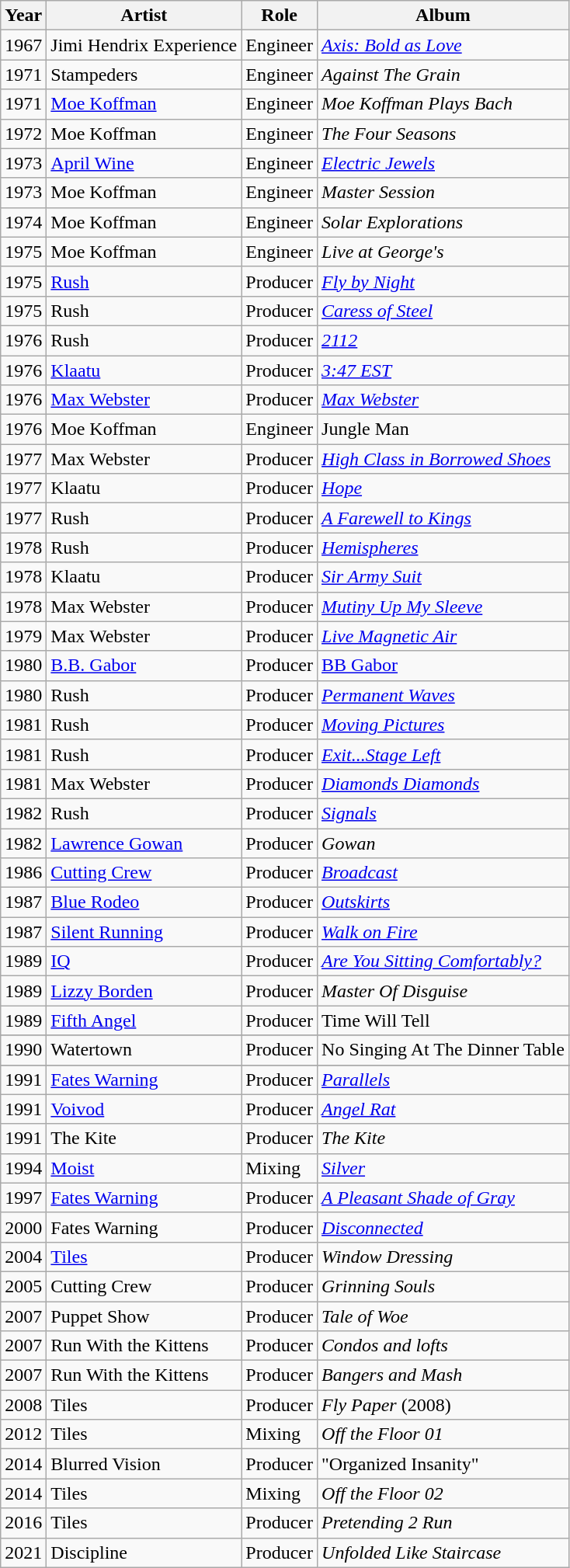<table class="wikitable sortable">
<tr>
<th>Year</th>
<th>Artist</th>
<th>Role</th>
<th>Album</th>
</tr>
<tr>
<td>1967</td>
<td>Jimi Hendrix Experience</td>
<td>Engineer</td>
<td><em><a href='#'>Axis: Bold as Love</a></em></td>
</tr>
<tr>
<td>1971</td>
<td>Stampeders</td>
<td>Engineer</td>
<td><em>Against The Grain</em></td>
</tr>
<tr>
<td>1971</td>
<td><a href='#'>Moe Koffman</a></td>
<td>Engineer</td>
<td><em>Moe Koffman Plays Bach</em></td>
</tr>
<tr>
<td>1972</td>
<td>Moe Koffman</td>
<td>Engineer</td>
<td><em>The Four Seasons</em></td>
</tr>
<tr>
<td>1973</td>
<td><a href='#'>April Wine</a></td>
<td>Engineer</td>
<td><em><a href='#'>Electric Jewels</a></em></td>
</tr>
<tr>
<td>1973</td>
<td>Moe Koffman</td>
<td>Engineer</td>
<td><em>Master Session</em></td>
</tr>
<tr>
<td>1974</td>
<td>Moe Koffman</td>
<td>Engineer</td>
<td><em>Solar Explorations</em></td>
</tr>
<tr>
<td>1975</td>
<td>Moe Koffman</td>
<td>Engineer</td>
<td><em>Live at George's</em></td>
</tr>
<tr>
<td>1975</td>
<td><a href='#'>Rush</a></td>
<td>Producer</td>
<td><em><a href='#'>Fly by Night</a></em></td>
</tr>
<tr>
<td>1975</td>
<td>Rush</td>
<td>Producer</td>
<td><em><a href='#'>Caress of Steel</a></em></td>
</tr>
<tr>
<td>1976</td>
<td>Rush</td>
<td>Producer</td>
<td><em><a href='#'>2112</a></em></td>
</tr>
<tr>
<td>1976</td>
<td><a href='#'>Klaatu</a></td>
<td>Producer</td>
<td><em><a href='#'>3:47 EST</a></em></td>
</tr>
<tr>
<td>1976</td>
<td><a href='#'>Max Webster</a></td>
<td>Producer</td>
<td><em><a href='#'>Max Webster</a></em></td>
</tr>
<tr>
<td>1976</td>
<td>Moe Koffman</td>
<td>Engineer</td>
<td>Jungle Man</td>
</tr>
<tr>
<td>1977</td>
<td>Max Webster</td>
<td>Producer</td>
<td><em><a href='#'>High Class in Borrowed Shoes</a></em></td>
</tr>
<tr>
<td>1977</td>
<td>Klaatu</td>
<td>Producer</td>
<td><em><a href='#'>Hope</a></em></td>
</tr>
<tr>
<td>1977</td>
<td>Rush</td>
<td>Producer</td>
<td><em><a href='#'>A Farewell to Kings</a></em></td>
</tr>
<tr>
<td>1978</td>
<td>Rush</td>
<td>Producer</td>
<td><em><a href='#'>Hemispheres</a></em></td>
</tr>
<tr>
<td>1978</td>
<td>Klaatu</td>
<td>Producer</td>
<td><em><a href='#'>Sir Army Suit</a></em></td>
</tr>
<tr>
<td>1978</td>
<td>Max Webster</td>
<td>Producer</td>
<td><em><a href='#'>Mutiny Up My Sleeve</a></em></td>
</tr>
<tr>
<td>1979</td>
<td>Max Webster</td>
<td>Producer</td>
<td><em><a href='#'>Live Magnetic Air</a></em></td>
</tr>
<tr>
<td>1980</td>
<td><a href='#'>B.B. Gabor</a></td>
<td>Producer</td>
<td><a href='#'>BB Gabor</a></td>
</tr>
<tr>
<td>1980</td>
<td>Rush</td>
<td>Producer</td>
<td><em><a href='#'>Permanent Waves</a></em></td>
</tr>
<tr>
<td>1981</td>
<td>Rush</td>
<td>Producer</td>
<td><em><a href='#'>Moving Pictures</a></em></td>
</tr>
<tr>
<td>1981</td>
<td>Rush</td>
<td>Producer</td>
<td><em><a href='#'>Exit...Stage Left</a></em></td>
</tr>
<tr>
<td>1981</td>
<td>Max Webster</td>
<td>Producer</td>
<td><em><a href='#'>Diamonds Diamonds</a></em></td>
</tr>
<tr>
<td>1982</td>
<td>Rush</td>
<td>Producer</td>
<td><em><a href='#'>Signals</a></em></td>
</tr>
<tr>
<td>1982</td>
<td><a href='#'>Lawrence Gowan</a></td>
<td>Producer</td>
<td><em>Gowan</em></td>
</tr>
<tr 1983 || TICTOC ' >
<td>1986</td>
<td><a href='#'>Cutting Crew</a></td>
<td>Producer</td>
<td><em><a href='#'>Broadcast</a></em></td>
</tr>
<tr>
<td>1987</td>
<td><a href='#'>Blue Rodeo</a></td>
<td>Producer</td>
<td><em><a href='#'>Outskirts</a></em></td>
</tr>
<tr>
<td>1987</td>
<td><a href='#'>Silent Running</a></td>
<td>Producer</td>
<td><em><a href='#'>Walk on Fire</a></em></td>
</tr>
<tr>
<td>1989</td>
<td><a href='#'>IQ</a></td>
<td>Producer</td>
<td><em><a href='#'>Are You Sitting Comfortably?</a></em></td>
</tr>
<tr>
<td>1989</td>
<td><a href='#'>Lizzy Borden</a></td>
<td>Producer</td>
<td><em>Master Of Disguise</em></td>
</tr>
<tr>
<td>1989</td>
<td><a href='#'>Fifth Angel</a></td>
<td>Producer</td>
<td>Time Will Tell</td>
</tr>
<tr>
</tr>
<tr>
<td>1990</td>
<td>Watertown</td>
<td>Producer</td>
<td>No Singing At The Dinner Table</td>
</tr>
<tr>
</tr>
<tr 1991 (Brett Ryan) " The Answer ' s Electric>
<td>1991</td>
<td><a href='#'>Fates Warning</a></td>
<td>Producer</td>
<td><em><a href='#'>Parallels</a></em></td>
</tr>
<tr>
<td>1991</td>
<td><a href='#'>Voivod</a></td>
<td>Producer</td>
<td><em><a href='#'>Angel Rat</a></em></td>
</tr>
<tr>
<td>1991</td>
<td>The Kite</td>
<td>Producer</td>
<td><em>The Kite</em></td>
</tr>
<tr 1993 (Brett Ryan) " The Mask>
<td>1994</td>
<td><a href='#'>Moist</a></td>
<td>Mixing</td>
<td><em><a href='#'>Silver</a></em></td>
</tr>
<tr>
<td>1997</td>
<td><a href='#'>Fates Warning</a></td>
<td>Producer</td>
<td><em><a href='#'>A Pleasant Shade of Gray</a></em></td>
</tr>
<tr 1998 (Brett Ryan) (escaping Gravity)>
<td>2000</td>
<td>Fates Warning</td>
<td>Producer</td>
<td><em><a href='#'>Disconnected</a></em></td>
</tr>
<tr>
<td>2004</td>
<td><a href='#'>Tiles</a></td>
<td>Producer</td>
<td><em>Window Dressing</em></td>
</tr>
<tr>
<td>2005</td>
<td>Cutting Crew</td>
<td>Producer</td>
<td><em>Grinning Souls</em></td>
</tr>
<tr>
<td>2007</td>
<td>Puppet Show</td>
<td>Producer</td>
<td><em>Tale of Woe</em></td>
</tr>
<tr>
<td>2007</td>
<td>Run With the Kittens</td>
<td>Producer</td>
<td><em>Condos and lofts</em></td>
</tr>
<tr>
<td>2007</td>
<td>Run With the Kittens</td>
<td>Producer</td>
<td><em>Bangers and Mash</em></td>
</tr>
<tr>
<td>2008</td>
<td>Tiles</td>
<td>Producer</td>
<td><em>Fly Paper</em> (2008)</td>
</tr>
<tr>
<td>2012</td>
<td>Tiles</td>
<td>Mixing</td>
<td><em>Off the Floor 01</em></td>
</tr>
<tr>
<td>2014</td>
<td>Blurred Vision</td>
<td>Producer</td>
<td>"Organized Insanity"</td>
</tr>
<tr>
<td>2014</td>
<td>Tiles</td>
<td>Mixing</td>
<td><em>Off the Floor 02</em></td>
</tr>
<tr>
<td>2016</td>
<td>Tiles</td>
<td>Producer</td>
<td><em>Pretending 2 Run</em></td>
</tr>
<tr>
<td>2021</td>
<td>Discipline</td>
<td>Producer</td>
<td><em>Unfolded Like Staircase</em></td>
</tr>
</table>
